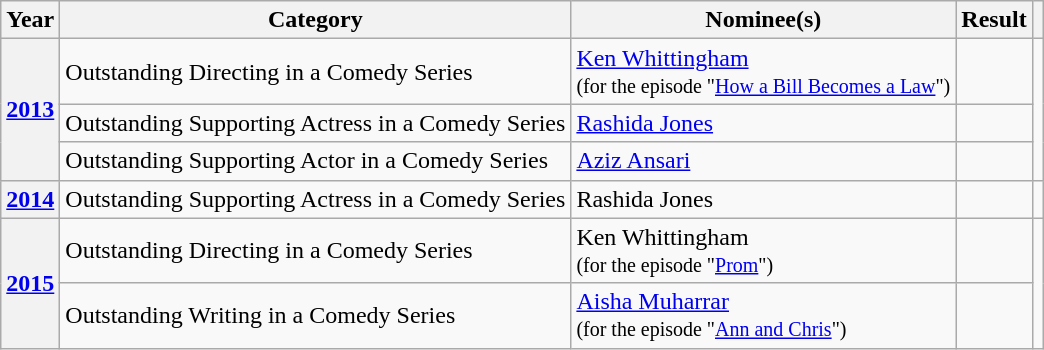<table class="wikitable plainrowheaders">
<tr>
<th scope="col">Year</th>
<th scope="col">Category</th>
<th scope="col">Nominee(s)</th>
<th scope="col">Result</th>
<th scope="col"></th>
</tr>
<tr>
<th scope="row" rowspan="3"><a href='#'>2013</a></th>
<td>Outstanding Directing in a Comedy Series</td>
<td><a href='#'>Ken Whittingham</a><br><small>(for the episode "<a href='#'>How a Bill Becomes a Law</a>")</small></td>
<td></td>
<td style="text-align:center;" rowspan="3"></td>
</tr>
<tr>
<td>Outstanding Supporting Actress in a Comedy Series</td>
<td><a href='#'>Rashida Jones</a></td>
<td></td>
</tr>
<tr>
<td>Outstanding Supporting Actor in a Comedy Series</td>
<td><a href='#'>Aziz Ansari</a></td>
<td></td>
</tr>
<tr>
<th scope="row"><a href='#'>2014</a></th>
<td>Outstanding Supporting Actress in a Comedy Series</td>
<td>Rashida Jones</td>
<td></td>
<td style="text-align:center;"></td>
</tr>
<tr>
<th scope="row" rowspan="2"><a href='#'>2015</a></th>
<td>Outstanding Directing in a Comedy Series</td>
<td>Ken Whittingham<br><small>(for the episode "<a href='#'>Prom</a>")</small></td>
<td></td>
<td style="text-align:center;" rowspan="2"></td>
</tr>
<tr>
<td>Outstanding Writing in a Comedy Series</td>
<td><a href='#'>Aisha Muharrar</a><br><small>(for the episode "<a href='#'>Ann and Chris</a>")</small></td>
<td></td>
</tr>
</table>
